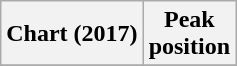<table class="wikitable plainrowheaders" style="text-align:center">
<tr>
<th scope="col">Chart (2017)</th>
<th scope="col">Peak<br>position</th>
</tr>
<tr>
</tr>
</table>
